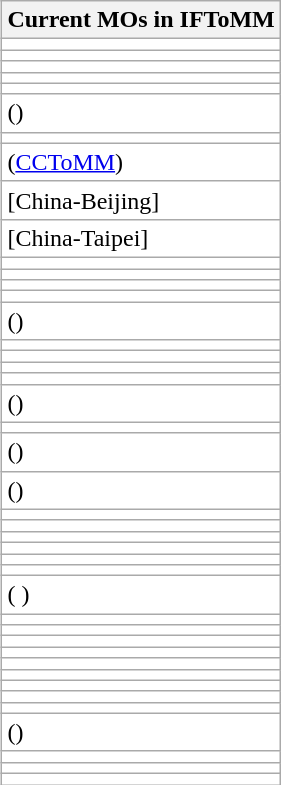<table class="wikitable sortable" style="float:right; clear:right; margin-left:1ex; border:1px solid gray; padding:0.7ex; background-color:white;">
<tr>
<th>Current MOs in IFToMM</th>
</tr>
<tr>
<td></td>
</tr>
<tr>
<td></td>
</tr>
<tr>
<td></td>
</tr>
<tr>
<td></td>
</tr>
<tr>
<td></td>
</tr>
<tr>
<td> ()</td>
</tr>
<tr>
<td></td>
</tr>
<tr>
<td> (<a href='#'>CCToMM</a>)</td>
</tr>
<tr>
<td> [China-Beijing]</td>
</tr>
<tr>
<td> [China-Taipei]</td>
</tr>
<tr>
<td></td>
</tr>
<tr>
<td></td>
</tr>
<tr>
<td></td>
</tr>
<tr>
<td></td>
</tr>
<tr>
<td> ()</td>
</tr>
<tr>
<td></td>
</tr>
<tr>
<td></td>
</tr>
<tr>
<td></td>
</tr>
<tr>
<td></td>
</tr>
<tr>
<td> ()</td>
</tr>
<tr>
<td></td>
</tr>
<tr>
<td> ()</td>
</tr>
<tr>
<td> ()</td>
</tr>
<tr>
<td></td>
</tr>
<tr>
<td></td>
</tr>
<tr>
<td></td>
</tr>
<tr>
<td></td>
</tr>
<tr>
<td></td>
</tr>
<tr>
<td></td>
</tr>
<tr>
<td> ( )</td>
</tr>
<tr>
<td></td>
</tr>
<tr>
<td></td>
</tr>
<tr>
<td></td>
</tr>
<tr>
<td></td>
</tr>
<tr>
<td></td>
</tr>
<tr>
<td></td>
</tr>
<tr>
<td></td>
</tr>
<tr>
<td></td>
</tr>
<tr>
<td></td>
</tr>
<tr>
<td> ()</td>
</tr>
<tr>
<td></td>
</tr>
<tr>
<td></td>
</tr>
<tr>
<td></td>
</tr>
</table>
